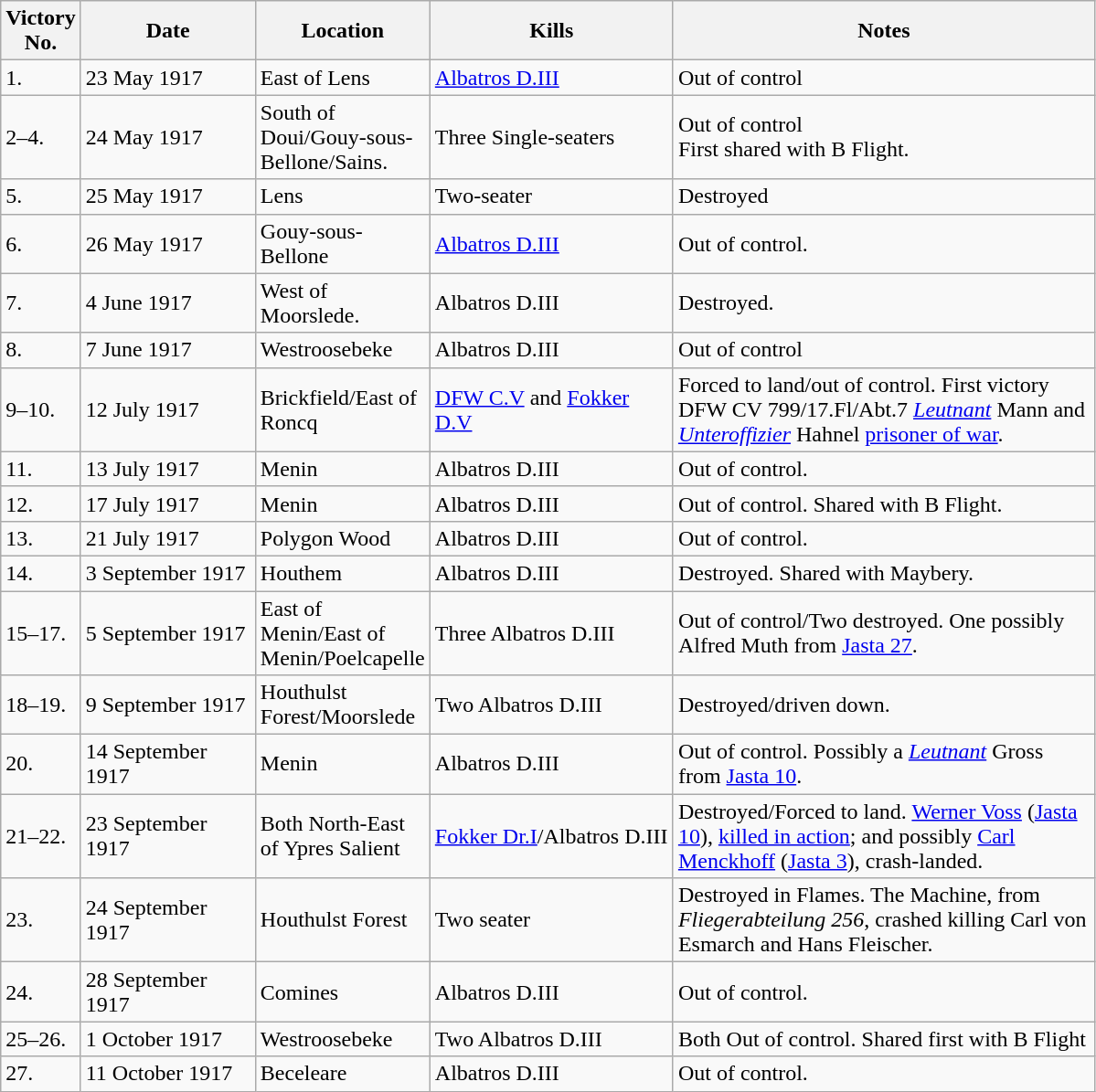<table class="wikitable">
<tr>
<th width="40" align=center>Victory No.</th>
<th width="120" align=center>Date</th>
<th width="80" align=center>Location</th>
<th width="170" align=center>Kills</th>
<th width="300" align=center>Notes</th>
</tr>
<tr>
<td>1.</td>
<td>23 May 1917</td>
<td>East of Lens</td>
<td><a href='#'>Albatros D.III</a></td>
<td>Out of control</td>
</tr>
<tr>
<td>2–4.</td>
<td>24 May 1917</td>
<td>South of Doui/Gouy-sous-Bellone/Sains.</td>
<td>Three Single-seaters</td>
<td>Out of control<br>First shared with B Flight.</td>
</tr>
<tr>
<td>5.</td>
<td>25 May 1917</td>
<td>Lens</td>
<td>Two-seater</td>
<td>Destroyed</td>
</tr>
<tr>
<td>6.</td>
<td>26 May 1917</td>
<td>Gouy-sous-Bellone</td>
<td><a href='#'>Albatros D.III</a></td>
<td>Out of control.</td>
</tr>
<tr>
<td>7.</td>
<td>4 June 1917</td>
<td>West of Moorslede.</td>
<td>Albatros D.III</td>
<td>Destroyed.</td>
</tr>
<tr>
<td>8.</td>
<td>7 June 1917</td>
<td>Westroosebeke</td>
<td>Albatros D.III</td>
<td>Out of control</td>
</tr>
<tr>
<td>9–10.</td>
<td>12 July 1917</td>
<td>Brickfield/East of Roncq</td>
<td><a href='#'>DFW C.V</a> and <a href='#'>Fokker D.V</a></td>
<td>Forced to land/out of control. First victory DFW CV 799/17.Fl/Abt.7 <em><a href='#'>Leutnant</a></em> Mann and <em><a href='#'>Unteroffizier</a></em> Hahnel <a href='#'>prisoner of war</a>.</td>
</tr>
<tr>
<td>11.</td>
<td>13 July 1917</td>
<td>Menin</td>
<td>Albatros D.III</td>
<td>Out of control.</td>
</tr>
<tr>
<td>12.</td>
<td>17 July 1917</td>
<td>Menin</td>
<td>Albatros D.III</td>
<td>Out of control. Shared with B Flight.</td>
</tr>
<tr>
<td>13.</td>
<td>21 July 1917</td>
<td>Polygon Wood</td>
<td>Albatros D.III</td>
<td>Out of control.</td>
</tr>
<tr>
<td>14.</td>
<td>3 September 1917</td>
<td>Houthem</td>
<td>Albatros D.III</td>
<td>Destroyed. Shared with Maybery.</td>
</tr>
<tr>
<td>15–17.</td>
<td>5 September 1917</td>
<td>East of Menin/East of Menin/Poelcapelle</td>
<td>Three Albatros D.III</td>
<td>Out of control/Two destroyed. One possibly Alfred Muth from <a href='#'>Jasta 27</a>.</td>
</tr>
<tr>
<td>18–19.</td>
<td>9 September 1917</td>
<td>Houthulst Forest/Moorslede</td>
<td>Two Albatros D.III</td>
<td>Destroyed/driven down.</td>
</tr>
<tr>
<td>20.</td>
<td>14 September 1917</td>
<td>Menin</td>
<td>Albatros D.III</td>
<td>Out of control. Possibly a <em><a href='#'>Leutnant</a></em> Gross from <a href='#'>Jasta 10</a>.</td>
</tr>
<tr>
<td>21–22.</td>
<td>23 September 1917</td>
<td>Both North-East of Ypres Salient</td>
<td><a href='#'>Fokker Dr.I</a>/Albatros D.III</td>
<td>Destroyed/Forced to land. <a href='#'>Werner Voss</a> (<a href='#'>Jasta 10</a>), <a href='#'>killed in action</a>; and possibly <a href='#'>Carl Menckhoff</a> (<a href='#'>Jasta 3</a>), crash-landed.</td>
</tr>
<tr>
<td>23.</td>
<td>24 September 1917</td>
<td>Houthulst Forest</td>
<td>Two seater</td>
<td>Destroyed in Flames. The Machine, from <em>Fliegerabteilung 256</em>, crashed killing Carl von Esmarch and Hans Fleischer.</td>
</tr>
<tr>
<td>24.</td>
<td>28 September 1917</td>
<td>Comines</td>
<td>Albatros D.III</td>
<td>Out of control.</td>
</tr>
<tr>
<td>25–26.</td>
<td>1 October 1917</td>
<td>Westroosebeke</td>
<td>Two Albatros D.III</td>
<td>Both Out of control. Shared first with B Flight</td>
</tr>
<tr>
<td>27.</td>
<td>11 October 1917</td>
<td>Beceleare</td>
<td>Albatros D.III</td>
<td>Out of control.</td>
</tr>
</table>
